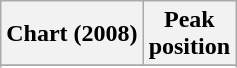<table class="wikitable sortable plainrowheaders">
<tr>
<th>Chart (2008)</th>
<th>Peak<br>position</th>
</tr>
<tr>
</tr>
<tr>
</tr>
</table>
